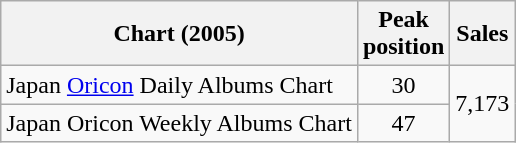<table class="wikitable sortable">
<tr>
<th>Chart (2005)</th>
<th>Peak<br>position</th>
<th>Sales</th>
</tr>
<tr>
<td>Japan <a href='#'>Oricon</a> Daily Albums Chart</td>
<td align="center">30</td>
<td rowspan="2" align="center">7,173</td>
</tr>
<tr>
<td>Japan Oricon Weekly Albums Chart</td>
<td align="center">47</td>
</tr>
</table>
